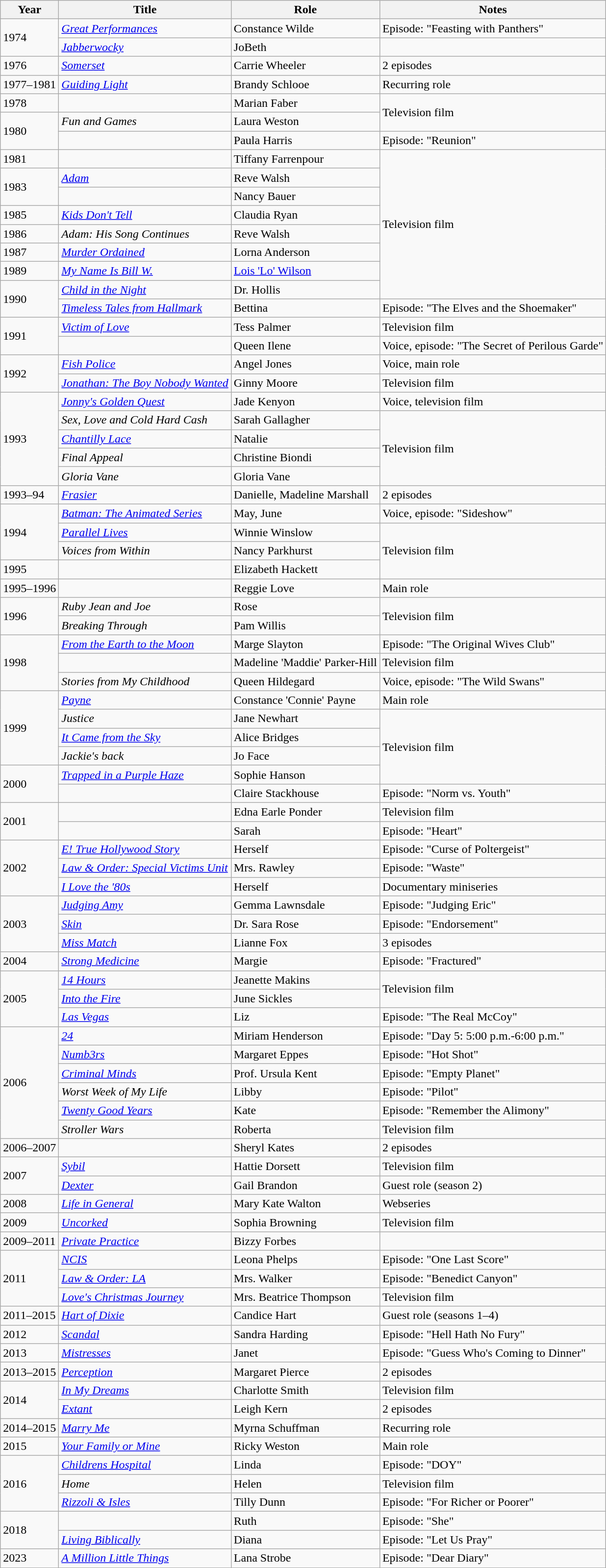<table class="wikitable sortable">
<tr>
<th>Year</th>
<th>Title</th>
<th>Role</th>
<th class="unsortable">Notes</th>
</tr>
<tr>
<td rowspan="2">1974</td>
<td><em><a href='#'>Great Performances</a></em></td>
<td>Constance Wilde</td>
<td>Episode: "Feasting with Panthers"</td>
</tr>
<tr>
<td><em><a href='#'>Jabberwocky</a></em></td>
<td>JoBeth</td>
<td></td>
</tr>
<tr>
<td>1976</td>
<td><em><a href='#'>Somerset</a></em></td>
<td>Carrie Wheeler</td>
<td>2 episodes</td>
</tr>
<tr>
<td>1977–1981</td>
<td><em><a href='#'>Guiding Light</a></em></td>
<td>Brandy Schlooe</td>
<td>Recurring role</td>
</tr>
<tr>
<td>1978</td>
<td><em></em></td>
<td>Marian Faber</td>
<td rowspan="2">Television film</td>
</tr>
<tr>
<td rowspan="2">1980</td>
<td><em>Fun and Games</em></td>
<td>Laura Weston</td>
</tr>
<tr>
<td><em></em></td>
<td>Paula Harris</td>
<td>Episode: "Reunion"</td>
</tr>
<tr>
<td>1981</td>
<td><em></em></td>
<td>Tiffany Farrenpour</td>
<td rowspan="8">Television film</td>
</tr>
<tr>
<td rowspan="2">1983</td>
<td><em><a href='#'>Adam</a></em></td>
<td>Reve Walsh</td>
</tr>
<tr>
<td><em></em></td>
<td>Nancy Bauer</td>
</tr>
<tr>
<td>1985</td>
<td><em><a href='#'>Kids Don't Tell</a></em></td>
<td>Claudia Ryan</td>
</tr>
<tr>
<td>1986</td>
<td><em>Adam: His Song Continues</em></td>
<td>Reve Walsh</td>
</tr>
<tr>
<td>1987</td>
<td><em><a href='#'>Murder Ordained</a></em></td>
<td>Lorna Anderson</td>
</tr>
<tr>
<td>1989</td>
<td><em><a href='#'>My Name Is Bill W.</a></em></td>
<td><a href='#'>Lois 'Lo' Wilson</a></td>
</tr>
<tr>
<td rowspan="2">1990</td>
<td><em><a href='#'>Child in the Night</a></em></td>
<td>Dr. Hollis</td>
</tr>
<tr>
<td><em><a href='#'>Timeless Tales from Hallmark</a></em></td>
<td>Bettina</td>
<td>Episode: "The Elves and the Shoemaker"</td>
</tr>
<tr>
<td rowspan="2">1991</td>
<td><em><a href='#'>Victim of Love</a></em></td>
<td>Tess Palmer</td>
<td>Television film</td>
</tr>
<tr>
<td><em></em></td>
<td>Queen Ilene</td>
<td>Voice, episode: "The Secret of Perilous Garde"</td>
</tr>
<tr>
<td rowspan="2">1992</td>
<td><em><a href='#'>Fish Police</a></em></td>
<td>Angel Jones</td>
<td>Voice, main role</td>
</tr>
<tr>
<td><em><a href='#'>Jonathan: The Boy Nobody Wanted</a></em></td>
<td>Ginny Moore</td>
<td>Television film</td>
</tr>
<tr>
<td rowspan="5">1993</td>
<td><em><a href='#'>Jonny's Golden Quest</a></em></td>
<td>Jade Kenyon</td>
<td>Voice, television film</td>
</tr>
<tr>
<td><em>Sex, Love and Cold Hard Cash</em></td>
<td>Sarah Gallagher</td>
<td rowspan="4">Television film</td>
</tr>
<tr>
<td><em><a href='#'>Chantilly Lace</a></em></td>
<td>Natalie</td>
</tr>
<tr>
<td><em>Final Appeal</em></td>
<td>Christine Biondi</td>
</tr>
<tr>
<td><em>Gloria Vane</em></td>
<td>Gloria Vane</td>
</tr>
<tr>
<td>1993–94</td>
<td><em><a href='#'>Frasier</a></em></td>
<td>Danielle, Madeline Marshall</td>
<td>2 episodes</td>
</tr>
<tr>
<td rowspan="3">1994</td>
<td><em><a href='#'>Batman: The Animated Series</a></em></td>
<td>May, June</td>
<td>Voice, episode: "Sideshow"</td>
</tr>
<tr>
<td><em><a href='#'>Parallel Lives</a></em></td>
<td>Winnie Winslow</td>
<td rowspan="3">Television film</td>
</tr>
<tr>
<td><em>Voices from Within</em></td>
<td>Nancy Parkhurst</td>
</tr>
<tr>
<td>1995</td>
<td><em></em></td>
<td>Elizabeth Hackett</td>
</tr>
<tr>
<td>1995–1996</td>
<td><em></em></td>
<td>Reggie Love</td>
<td>Main role</td>
</tr>
<tr>
<td rowspan="2">1996</td>
<td><em>Ruby Jean and Joe</em></td>
<td>Rose</td>
<td rowspan="2">Television film</td>
</tr>
<tr>
<td><em>Breaking Through</em></td>
<td>Pam Willis</td>
</tr>
<tr>
<td rowspan="3">1998</td>
<td><em><a href='#'>From the Earth to the Moon</a></em></td>
<td>Marge Slayton</td>
<td>Episode: "The Original Wives Club"</td>
</tr>
<tr>
<td><em></em></td>
<td>Madeline 'Maddie' Parker-Hill</td>
<td>Television film</td>
</tr>
<tr>
<td><em>Stories from My Childhood</em></td>
<td>Queen Hildegard</td>
<td>Voice, episode: "The Wild Swans"</td>
</tr>
<tr>
<td rowspan="4">1999</td>
<td><em><a href='#'>Payne</a></em></td>
<td>Constance 'Connie' Payne</td>
<td>Main role</td>
</tr>
<tr>
<td><em>Justice</em></td>
<td>Jane Newhart</td>
<td rowspan="4">Television film</td>
</tr>
<tr>
<td><em><a href='#'>It Came from the Sky</a></em></td>
<td>Alice Bridges</td>
</tr>
<tr>
<td><em>Jackie's back</em></td>
<td>Jo Face</td>
</tr>
<tr>
<td rowspan="2">2000</td>
<td><em><a href='#'>Trapped in a Purple Haze</a></em></td>
<td>Sophie Hanson</td>
</tr>
<tr>
<td><em></em></td>
<td>Claire Stackhouse</td>
<td>Episode: "Norm vs. Youth"</td>
</tr>
<tr>
<td rowspan="2">2001</td>
<td><em></em></td>
<td>Edna Earle Ponder</td>
<td>Television film</td>
</tr>
<tr>
<td><em></em></td>
<td>Sarah</td>
<td>Episode: "Heart"</td>
</tr>
<tr>
<td rowspan="3">2002</td>
<td><em><a href='#'>E! True Hollywood Story</a></em></td>
<td>Herself</td>
<td>Episode: "Curse of Poltergeist"</td>
</tr>
<tr>
<td><em><a href='#'>Law & Order: Special Victims Unit</a></em></td>
<td>Mrs. Rawley</td>
<td>Episode: "Waste"</td>
</tr>
<tr>
<td><em><a href='#'>I Love the '80s</a></em></td>
<td>Herself</td>
<td>Documentary miniseries</td>
</tr>
<tr>
<td rowspan="3">2003</td>
<td><em><a href='#'>Judging Amy</a></em></td>
<td>Gemma Lawnsdale</td>
<td>Episode: "Judging Eric"</td>
</tr>
<tr>
<td><em><a href='#'>Skin</a></em></td>
<td>Dr. Sara Rose</td>
<td>Episode: "Endorsement"</td>
</tr>
<tr>
<td><em><a href='#'>Miss Match</a></em></td>
<td>Lianne Fox</td>
<td>3 episodes</td>
</tr>
<tr>
<td>2004</td>
<td><em><a href='#'>Strong Medicine</a></em></td>
<td>Margie</td>
<td>Episode: "Fractured"</td>
</tr>
<tr>
<td rowspan="3">2005</td>
<td><em><a href='#'>14 Hours</a></em></td>
<td>Jeanette Makins</td>
<td rowspan="2">Television film</td>
</tr>
<tr>
<td><em><a href='#'>Into the Fire</a></em></td>
<td>June Sickles</td>
</tr>
<tr>
<td><em><a href='#'>Las Vegas</a></em></td>
<td>Liz</td>
<td>Episode: "The Real McCoy"</td>
</tr>
<tr>
<td rowspan="6">2006</td>
<td><em><a href='#'>24</a></em></td>
<td>Miriam Henderson</td>
<td>Episode: "Day 5: 5:00 p.m.-6:00 p.m."</td>
</tr>
<tr>
<td><em><a href='#'>Numb3rs</a></em></td>
<td>Margaret Eppes</td>
<td>Episode: "Hot Shot"</td>
</tr>
<tr>
<td><em><a href='#'>Criminal Minds</a></em></td>
<td>Prof. Ursula Kent</td>
<td>Episode: "Empty Planet"</td>
</tr>
<tr>
<td><em>Worst Week of My Life</em></td>
<td>Libby</td>
<td>Episode: "Pilot"</td>
</tr>
<tr>
<td><em><a href='#'>Twenty Good Years</a></em></td>
<td>Kate</td>
<td>Episode: "Remember the Alimony"</td>
</tr>
<tr>
<td><em>Stroller Wars</em></td>
<td>Roberta</td>
<td>Television film</td>
</tr>
<tr>
<td>2006–2007</td>
<td><em></em></td>
<td>Sheryl Kates</td>
<td>2 episodes</td>
</tr>
<tr>
<td rowspan="2">2007</td>
<td><em><a href='#'>Sybil</a></em></td>
<td>Hattie Dorsett</td>
<td>Television film</td>
</tr>
<tr>
<td><em><a href='#'>Dexter</a></em></td>
<td>Gail Brandon</td>
<td>Guest role (season 2)</td>
</tr>
<tr>
<td>2008</td>
<td><em><a href='#'>Life in General</a></em></td>
<td>Mary Kate Walton</td>
<td>Webseries</td>
</tr>
<tr>
<td>2009</td>
<td><em><a href='#'>Uncorked</a></em></td>
<td>Sophia Browning</td>
<td>Television film</td>
</tr>
<tr>
<td>2009–2011</td>
<td><em><a href='#'>Private Practice</a></em></td>
<td>Bizzy Forbes</td>
<td></td>
</tr>
<tr>
<td rowspan="3">2011</td>
<td><em><a href='#'>NCIS</a></em></td>
<td>Leona Phelps</td>
<td>Episode: "One Last Score"</td>
</tr>
<tr>
<td><em><a href='#'>Law & Order: LA</a></em></td>
<td>Mrs. Walker</td>
<td>Episode: "Benedict Canyon"</td>
</tr>
<tr>
<td><em><a href='#'>Love's Christmas Journey</a></em></td>
<td>Mrs. Beatrice Thompson</td>
<td>Television film</td>
</tr>
<tr>
<td>2011–2015</td>
<td><em><a href='#'>Hart of Dixie</a></em></td>
<td>Candice Hart</td>
<td>Guest role (seasons 1–4)</td>
</tr>
<tr>
<td>2012</td>
<td><em><a href='#'>Scandal</a></em></td>
<td>Sandra Harding</td>
<td>Episode: "Hell Hath No Fury"</td>
</tr>
<tr>
<td>2013</td>
<td><em><a href='#'>Mistresses</a></em></td>
<td>Janet</td>
<td>Episode: "Guess Who's Coming to Dinner"</td>
</tr>
<tr>
<td>2013–2015</td>
<td><em><a href='#'>Perception</a></em></td>
<td>Margaret Pierce</td>
<td>2 episodes</td>
</tr>
<tr>
<td rowspan="2">2014</td>
<td><em><a href='#'>In My Dreams</a></em></td>
<td>Charlotte Smith</td>
<td>Television film</td>
</tr>
<tr>
<td><em><a href='#'>Extant</a></em></td>
<td>Leigh Kern</td>
<td>2 episodes</td>
</tr>
<tr>
<td>2014–2015</td>
<td><em><a href='#'>Marry Me</a></em></td>
<td>Myrna Schuffman</td>
<td>Recurring role</td>
</tr>
<tr>
<td>2015</td>
<td><em><a href='#'>Your Family or Mine</a></em></td>
<td>Ricky Weston</td>
<td>Main role</td>
</tr>
<tr>
<td rowspan="3">2016</td>
<td><em><a href='#'>Childrens Hospital</a></em></td>
<td>Linda</td>
<td>Episode: "DOY"</td>
</tr>
<tr>
<td><em>Home</em></td>
<td>Helen</td>
<td>Television film</td>
</tr>
<tr>
<td><em><a href='#'>Rizzoli & Isles</a></em></td>
<td>Tilly Dunn</td>
<td>Episode: "For Richer or Poorer"</td>
</tr>
<tr>
<td rowspan="2">2018</td>
<td><em></em></td>
<td>Ruth</td>
<td>Episode: "She"</td>
</tr>
<tr>
<td><em><a href='#'>Living Biblically</a></em></td>
<td>Diana</td>
<td>Episode: "Let Us Pray"</td>
</tr>
<tr>
<td>2023</td>
<td><em><a href='#'>A Million Little Things</a></em></td>
<td>Lana Strobe</td>
<td>Episode: "Dear Diary"</td>
</tr>
</table>
